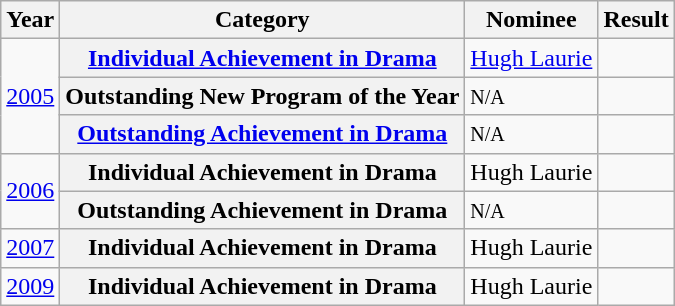<table class="wikitable plainrowheaders">
<tr>
<th scope="col">Year</th>
<th scope="col">Category</th>
<th scope="col">Nominee</th>
<th scope="col">Result</th>
</tr>
<tr>
<td rowspan="3"><a href='#'>2005</a></td>
<th scope="row"><a href='#'>Individual Achievement in Drama</a></th>
<td><a href='#'>Hugh Laurie</a></td>
<td></td>
</tr>
<tr>
<th scope="row">Outstanding New Program of the Year</th>
<td><div><small>N/A</small></div></td>
<td></td>
</tr>
<tr>
<th scope="row"><a href='#'>Outstanding Achievement in Drama</a></th>
<td><div><small>N/A</small></div></td>
<td></td>
</tr>
<tr>
<td rowspan="2"><a href='#'>2006</a></td>
<th scope="row">Individual Achievement in Drama</th>
<td>Hugh Laurie</td>
<td></td>
</tr>
<tr>
<th scope="row">Outstanding Achievement in Drama</th>
<td><div><small>N/A</small></div></td>
<td></td>
</tr>
<tr>
<td><a href='#'>2007</a></td>
<th scope="row">Individual Achievement in Drama</th>
<td>Hugh Laurie</td>
<td></td>
</tr>
<tr>
<td><a href='#'>2009</a></td>
<th scope="row">Individual Achievement in Drama</th>
<td>Hugh Laurie</td>
<td></td>
</tr>
</table>
